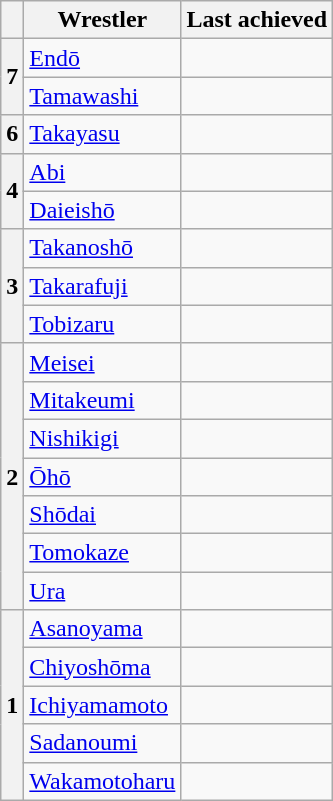<table class="wikitable sortable">
<tr>
<th></th>
<th>Wrestler</th>
<th>Last achieved</th>
</tr>
<tr>
<th rowspan=2>7</th>
<td><a href='#'>Endō</a></td>
<td></td>
</tr>
<tr>
<td><a href='#'>Tamawashi</a></td>
<td></td>
</tr>
<tr>
<th>6</th>
<td><a href='#'>Takayasu</a></td>
<td></td>
</tr>
<tr>
<th rowspan=2>4</th>
<td><a href='#'>Abi</a></td>
<td></td>
</tr>
<tr>
<td><a href='#'>Daieishō</a></td>
<td></td>
</tr>
<tr>
<th rowspan=3>3</th>
<td><a href='#'>Takanoshō</a></td>
<td></td>
</tr>
<tr>
<td><a href='#'>Takarafuji</a></td>
<td></td>
</tr>
<tr>
<td><a href='#'>Tobizaru</a></td>
<td></td>
</tr>
<tr>
<th rowspan=7>2</th>
<td><a href='#'>Meisei</a></td>
<td></td>
</tr>
<tr>
<td><a href='#'>Mitakeumi</a></td>
<td></td>
</tr>
<tr>
<td><a href='#'>Nishikigi</a></td>
<td></td>
</tr>
<tr>
<td><a href='#'>Ōhō</a></td>
<td></td>
</tr>
<tr>
<td><a href='#'>Shōdai</a></td>
<td></td>
</tr>
<tr>
<td><a href='#'>Tomokaze</a></td>
<td></td>
</tr>
<tr>
<td><a href='#'>Ura</a></td>
<td></td>
</tr>
<tr>
<th rowspan=5>1</th>
<td><a href='#'>Asanoyama</a></td>
<td></td>
</tr>
<tr>
<td><a href='#'>Chiyoshōma</a></td>
<td></td>
</tr>
<tr>
<td><a href='#'>Ichiyamamoto</a></td>
<td></td>
</tr>
<tr>
<td><a href='#'>Sadanoumi</a></td>
<td></td>
</tr>
<tr>
<td><a href='#'>Wakamotoharu</a></td>
<td></td>
</tr>
</table>
